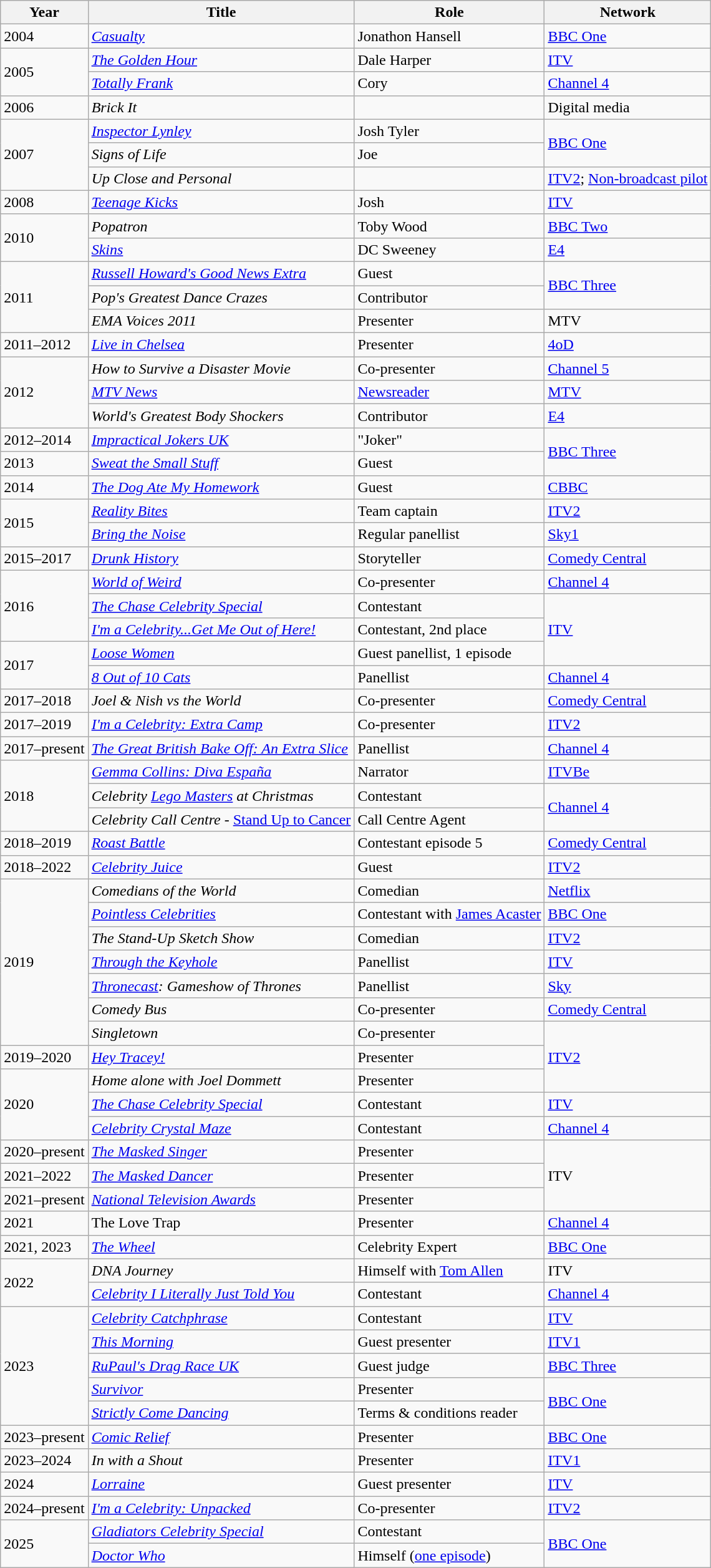<table class="wikitable sortable">
<tr>
<th>Year</th>
<th>Title</th>
<th>Role</th>
<th>Network</th>
</tr>
<tr>
<td>2004</td>
<td><em><a href='#'>Casualty</a></em></td>
<td>Jonathon Hansell</td>
<td><a href='#'>BBC One</a></td>
</tr>
<tr>
<td rowspan="2">2005</td>
<td><em><a href='#'>The Golden Hour</a></em></td>
<td>Dale Harper</td>
<td><a href='#'>ITV</a></td>
</tr>
<tr>
<td><em><a href='#'>Totally Frank</a></em></td>
<td>Cory</td>
<td><a href='#'>Channel 4</a></td>
</tr>
<tr>
<td>2006</td>
<td><em>Brick It</em></td>
<td></td>
<td>Digital media</td>
</tr>
<tr>
<td rowspan="3">2007</td>
<td><em><a href='#'>Inspector Lynley</a></em></td>
<td>Josh Tyler</td>
<td rowspan="2"><a href='#'>BBC One</a></td>
</tr>
<tr>
<td><em>Signs of Life</em></td>
<td>Joe</td>
</tr>
<tr>
<td><em>Up Close and Personal</em></td>
<td></td>
<td><a href='#'>ITV2</a>; <a href='#'>Non-broadcast pilot</a></td>
</tr>
<tr>
<td>2008</td>
<td><em><a href='#'>Teenage Kicks</a></em></td>
<td>Josh</td>
<td><a href='#'>ITV</a></td>
</tr>
<tr>
<td rowspan="2">2010</td>
<td><em>Popatron</em></td>
<td>Toby Wood</td>
<td><a href='#'>BBC Two</a></td>
</tr>
<tr>
<td><em><a href='#'>Skins</a></em></td>
<td>DC Sweeney</td>
<td><a href='#'>E4</a></td>
</tr>
<tr>
<td rowspan="3">2011</td>
<td><em><a href='#'>Russell Howard's Good News Extra</a></em></td>
<td>Guest</td>
<td rowspan="2"><a href='#'>BBC Three</a></td>
</tr>
<tr>
<td><em>Pop's Greatest Dance Crazes</em></td>
<td>Contributor</td>
</tr>
<tr>
<td><em>EMA Voices 2011</em></td>
<td>Presenter</td>
<td>MTV</td>
</tr>
<tr>
<td>2011–2012</td>
<td><em><a href='#'>Live in Chelsea</a></em></td>
<td>Presenter</td>
<td><a href='#'>4oD</a></td>
</tr>
<tr>
<td rowspan="3">2012</td>
<td><em>How to Survive a Disaster Movie</em></td>
<td>Co-presenter</td>
<td><a href='#'>Channel 5</a></td>
</tr>
<tr>
<td><em><a href='#'>MTV News</a></em></td>
<td><a href='#'>Newsreader</a></td>
<td><a href='#'>MTV</a></td>
</tr>
<tr>
<td><em>World's Greatest Body Shockers</em></td>
<td>Contributor</td>
<td><a href='#'>E4</a></td>
</tr>
<tr>
<td>2012–2014</td>
<td><em><a href='#'>Impractical Jokers UK</a></em></td>
<td>"Joker"</td>
<td rowspan="2"><a href='#'>BBC Three</a></td>
</tr>
<tr>
<td>2013</td>
<td><em><a href='#'>Sweat the Small Stuff</a></em></td>
<td>Guest</td>
</tr>
<tr>
<td>2014</td>
<td><em><a href='#'>The Dog Ate My Homework</a></em></td>
<td>Guest</td>
<td><a href='#'>CBBC</a></td>
</tr>
<tr>
<td rowspan=2>2015</td>
<td><em><a href='#'>Reality Bites</a></em></td>
<td>Team captain</td>
<td><a href='#'>ITV2</a></td>
</tr>
<tr>
<td><em><a href='#'>Bring the Noise</a></em></td>
<td>Regular panellist</td>
<td><a href='#'>Sky1</a></td>
</tr>
<tr>
<td>2015–2017</td>
<td><em><a href='#'>Drunk History</a></em></td>
<td>Storyteller</td>
<td><a href='#'>Comedy Central</a></td>
</tr>
<tr>
<td rowspan="3">2016</td>
<td><em><a href='#'>World of Weird</a></em></td>
<td>Co-presenter</td>
<td><a href='#'>Channel 4</a></td>
</tr>
<tr>
<td><em><a href='#'>The Chase Celebrity Special</a></em></td>
<td>Contestant</td>
<td rowspan="3"><a href='#'>ITV</a></td>
</tr>
<tr>
<td><em><a href='#'>I'm a Celebrity...Get Me Out of Here!</a></em></td>
<td>Contestant, 2nd place</td>
</tr>
<tr>
<td rowspan="2">2017</td>
<td><em><a href='#'>Loose Women</a></em></td>
<td>Guest panellist, 1 episode</td>
</tr>
<tr>
<td><em><a href='#'>8 Out of 10 Cats</a></em></td>
<td>Panellist</td>
<td><a href='#'>Channel 4</a></td>
</tr>
<tr>
<td>2017–2018</td>
<td><em>Joel & Nish vs the World</em></td>
<td>Co-presenter</td>
<td><a href='#'>Comedy Central</a></td>
</tr>
<tr>
<td>2017–2019</td>
<td><em><a href='#'>I'm a Celebrity: Extra Camp</a></em></td>
<td>Co-presenter</td>
<td><a href='#'>ITV2</a></td>
</tr>
<tr>
<td>2017–present</td>
<td><em><a href='#'>The Great British Bake Off: An Extra Slice</a></em></td>
<td>Panellist</td>
<td><a href='#'>Channel 4</a></td>
</tr>
<tr>
<td rowspan="3">2018</td>
<td><em><a href='#'>Gemma Collins: Diva España</a></em></td>
<td>Narrator</td>
<td><a href='#'>ITVBe</a></td>
</tr>
<tr>
<td><em>Celebrity <a href='#'>Lego Masters</a> at Christmas</em></td>
<td>Contestant</td>
<td rowspan="2"><a href='#'>Channel 4</a></td>
</tr>
<tr>
<td><em>Celebrity Call Centre</em> - <a href='#'>Stand Up to Cancer</a></td>
<td>Call Centre Agent</td>
</tr>
<tr>
<td>2018–2019</td>
<td><em><a href='#'>Roast Battle</a></em></td>
<td>Contestant episode 5</td>
<td><a href='#'>Comedy Central</a></td>
</tr>
<tr>
<td>2018–2022</td>
<td><em><a href='#'>Celebrity Juice</a></em></td>
<td>Guest</td>
<td><a href='#'>ITV2</a></td>
</tr>
<tr>
<td rowspan="7">2019</td>
<td><em>Comedians of the World</em></td>
<td>Comedian</td>
<td><a href='#'>Netflix</a></td>
</tr>
<tr>
<td><em><a href='#'>Pointless Celebrities</a></em></td>
<td>Contestant with <a href='#'>James Acaster</a></td>
<td><a href='#'>BBC One</a></td>
</tr>
<tr>
<td><em>The Stand-Up Sketch Show</em></td>
<td>Comedian</td>
<td><a href='#'>ITV2</a></td>
</tr>
<tr>
<td><em><a href='#'>Through the Keyhole</a></em></td>
<td>Panellist</td>
<td><a href='#'>ITV</a></td>
</tr>
<tr>
<td><em><a href='#'>Thronecast</a>: Gameshow of Thrones</em></td>
<td>Panellist</td>
<td><a href='#'>Sky</a></td>
</tr>
<tr>
<td><em>Comedy Bus</em></td>
<td>Co-presenter</td>
<td><a href='#'>Comedy Central</a></td>
</tr>
<tr>
<td><em>Singletown</em></td>
<td>Co-presenter</td>
<td rowspan="3"><a href='#'>ITV2</a></td>
</tr>
<tr>
<td>2019–2020</td>
<td><em><a href='#'>Hey Tracey!</a></em></td>
<td>Presenter</td>
</tr>
<tr>
<td rowspan="3">2020</td>
<td><em>Home alone with Joel Dommett</em></td>
<td>Presenter</td>
</tr>
<tr>
<td><em><a href='#'>The Chase Celebrity Special</a></em></td>
<td>Contestant</td>
<td><a href='#'>ITV</a></td>
</tr>
<tr>
<td><em><a href='#'>Celebrity Crystal Maze</a></em></td>
<td>Contestant</td>
<td><a href='#'>Channel 4</a></td>
</tr>
<tr>
<td>2020–present</td>
<td><em><a href='#'>The Masked Singer</a></em></td>
<td>Presenter</td>
<td rowspan="3">ITV</td>
</tr>
<tr>
<td>2021–2022</td>
<td><em><a href='#'>The Masked Dancer</a></em></td>
<td>Presenter</td>
</tr>
<tr>
<td>2021–present</td>
<td><em><a href='#'>National Television Awards</a></em></td>
<td>Presenter</td>
</tr>
<tr>
<td>2021</td>
<td>The Love Trap</td>
<td>Presenter</td>
<td rowspan="1"><a href='#'>Channel 4</a></td>
</tr>
<tr>
<td>2021, 2023</td>
<td><em><a href='#'>The Wheel</a></em></td>
<td>Celebrity Expert</td>
<td><a href='#'>BBC One</a></td>
</tr>
<tr>
<td rowspan="2">2022</td>
<td><em>DNA Journey</em></td>
<td>Himself with <a href='#'>Tom Allen</a></td>
<td>ITV</td>
</tr>
<tr>
<td><em><a href='#'>Celebrity I Literally Just Told You</a></em></td>
<td>Contestant</td>
<td><a href='#'>Channel 4</a></td>
</tr>
<tr>
<td rowspan="5">2023</td>
<td><em><a href='#'>Celebrity Catchphrase</a></em></td>
<td>Contestant</td>
<td><a href='#'>ITV</a></td>
</tr>
<tr>
<td><em><a href='#'>This Morning</a></em></td>
<td>Guest presenter</td>
<td><a href='#'>ITV1</a></td>
</tr>
<tr>
<td><em><a href='#'>RuPaul's Drag Race UK</a></em></td>
<td>Guest judge</td>
<td><a href='#'>BBC Three</a></td>
</tr>
<tr>
<td><em><a href='#'>Survivor</a></em></td>
<td>Presenter</td>
<td rowspan="2"><a href='#'>BBC One</a></td>
</tr>
<tr>
<td><em><a href='#'>Strictly Come Dancing</a></em></td>
<td>Terms & conditions reader</td>
</tr>
<tr>
<td rowspan="1">2023–present</td>
<td><em><a href='#'>Comic Relief</a></em></td>
<td>Presenter</td>
<td><a href='#'>BBC One</a></td>
</tr>
<tr>
<td rowspan="1">2023–2024</td>
<td><em>In with a Shout</em></td>
<td>Presenter</td>
<td><a href='#'>ITV1</a></td>
</tr>
<tr>
<td>2024</td>
<td><em><a href='#'>Lorraine</a></em></td>
<td>Guest presenter</td>
<td><a href='#'>ITV</a></td>
</tr>
<tr>
<td>2024–present</td>
<td><em><a href='#'>I'm a Celebrity: Unpacked</a></em></td>
<td>Co-presenter</td>
<td><a href='#'>ITV2</a></td>
</tr>
<tr>
<td rowspan=2>2025</td>
<td><a href='#'><em>Gladiators Celebrity Special</em></a></td>
<td>Contestant</td>
<td rowspan=2><a href='#'>BBC One</a></td>
</tr>
<tr>
<td><em><a href='#'>Doctor Who</a></em></td>
<td>Himself (<a href='#'>one episode</a>)</td>
</tr>
</table>
